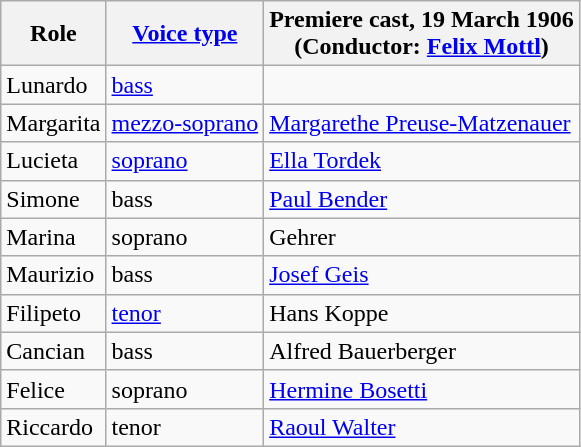<table class="wikitable">
<tr>
<th>Role</th>
<th><a href='#'>Voice type</a></th>
<th>Premiere cast, 19 March 1906<br>(Conductor: <a href='#'>Felix Mottl</a>)</th>
</tr>
<tr>
<td>Lunardo</td>
<td><a href='#'>bass</a></td>
<td></td>
</tr>
<tr>
<td>Margarita</td>
<td><a href='#'>mezzo-soprano</a></td>
<td><a href='#'>Margarethe Preuse-Matzenauer</a></td>
</tr>
<tr>
<td>Lucieta</td>
<td><a href='#'>soprano</a></td>
<td><a href='#'>Ella Tordek</a></td>
</tr>
<tr>
<td>Simone</td>
<td>bass</td>
<td><a href='#'>Paul Bender</a></td>
</tr>
<tr>
<td>Marina</td>
<td>soprano</td>
<td>Gehrer</td>
</tr>
<tr>
<td>Maurizio</td>
<td>bass</td>
<td><a href='#'>Josef Geis</a></td>
</tr>
<tr>
<td>Filipeto</td>
<td><a href='#'>tenor</a></td>
<td>Hans Koppe</td>
</tr>
<tr>
<td>Cancian</td>
<td>bass</td>
<td>Alfred Bauerberger</td>
</tr>
<tr>
<td>Felice</td>
<td>soprano</td>
<td><a href='#'>Hermine Bosetti</a></td>
</tr>
<tr>
<td>Riccardo</td>
<td>tenor</td>
<td><a href='#'>Raoul Walter</a></td>
</tr>
</table>
